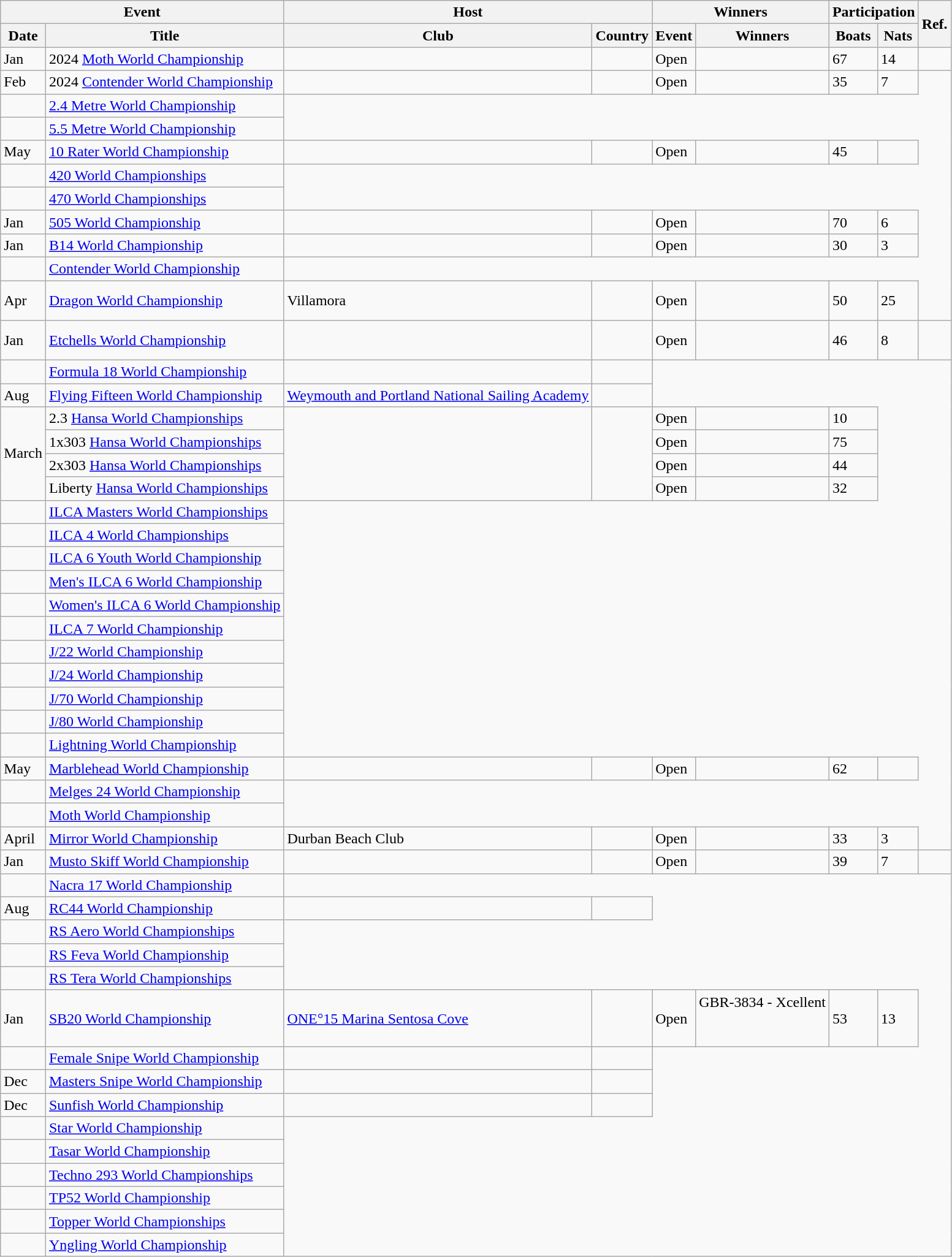<table class="wikitable sortable">
<tr>
<th colspan=2>Event</th>
<th colspan=2>Host</th>
<th colspan=2>Winners</th>
<th colspan=2>Participation</th>
<th rowspan=2>Ref.</th>
</tr>
<tr>
<th>Date</th>
<th>Title</th>
<th>Club</th>
<th>Country</th>
<th>Event</th>
<th>Winners</th>
<th>Boats</th>
<th>Nats</th>
</tr>
<tr>
<td>Jan</td>
<td>2024 <a href='#'>Moth World Championship</a></td>
<td></td>
<td></td>
<td>Open</td>
<td></td>
<td>67</td>
<td>14</td>
<td></td>
</tr>
<tr>
<td>Feb</td>
<td>2024 <a href='#'>Contender World Championship</a></td>
<td></td>
<td></td>
<td>Open</td>
<td></td>
<td>35</td>
<td>7</td>
</tr>
<tr>
<td></td>
<td><a href='#'>2.4 Metre World Championship</a></td>
</tr>
<tr>
<td></td>
<td><a href='#'>5.5 Metre World Championship</a></td>
</tr>
<tr>
<td>May</td>
<td><a href='#'>10 Rater World Championship</a></td>
<td></td>
<td></td>
<td>Open</td>
<td></td>
<td>45</td>
<td></td>
</tr>
<tr>
<td></td>
<td><a href='#'>420 World Championships</a></td>
</tr>
<tr>
<td></td>
<td><a href='#'>470 World Championships</a></td>
</tr>
<tr>
<td>Jan</td>
<td><a href='#'>505 World Championship</a></td>
<td></td>
<td></td>
<td>Open</td>
<td><br></td>
<td>70</td>
<td>6</td>
</tr>
<tr>
<td>Jan</td>
<td><a href='#'>B14 World Championship</a></td>
<td></td>
<td></td>
<td>Open</td>
<td><br></td>
<td>30</td>
<td>3</td>
</tr>
<tr>
<td></td>
<td><a href='#'>Contender World Championship</a></td>
</tr>
<tr>
<td>Apr</td>
<td><a href='#'>Dragon World Championship</a></td>
<td>Villamora</td>
<td></td>
<td>Open</td>
<td><br><br></td>
<td>50</td>
<td>25</td>
</tr>
<tr>
<td>Jan</td>
<td><a href='#'>Etchells World Championship</a></td>
<td></td>
<td></td>
<td>Open</td>
<td><br><br></td>
<td>46</td>
<td>8</td>
<td></td>
</tr>
<tr>
<td></td>
<td><a href='#'>Formula 18 World Championship</a></td>
<td></td>
<td></td>
</tr>
<tr>
<td>Aug</td>
<td><a href='#'>Flying Fifteen World Championship</a></td>
<td><a href='#'>Weymouth and Portland National Sailing Academy</a></td>
<td></td>
</tr>
<tr>
<td rowspan=4>March</td>
<td>2.3 <a href='#'>Hansa World Championships</a></td>
<td rowspan=4></td>
<td rowspan=4></td>
<td>Open</td>
<td></td>
<td>10</td>
</tr>
<tr>
<td>1x303 <a href='#'>Hansa World Championships</a></td>
<td>Open</td>
<td></td>
<td>75</td>
</tr>
<tr>
<td>2x303 <a href='#'>Hansa World Championships</a></td>
<td>Open</td>
<td><br></td>
<td>44</td>
</tr>
<tr>
<td>Liberty <a href='#'>Hansa World Championships</a></td>
<td>Open</td>
<td></td>
<td>32</td>
</tr>
<tr>
<td></td>
<td><a href='#'>ILCA Masters World Championships</a></td>
</tr>
<tr>
<td></td>
<td><a href='#'>ILCA 4 World Championships</a></td>
</tr>
<tr>
<td></td>
<td><a href='#'>ILCA 6 Youth World Championship</a></td>
</tr>
<tr>
<td></td>
<td><a href='#'>Men's ILCA 6 World Championship</a></td>
</tr>
<tr>
<td></td>
<td><a href='#'>Women's ILCA 6 World Championship</a></td>
</tr>
<tr>
<td></td>
<td><a href='#'>ILCA 7 World Championship</a></td>
</tr>
<tr>
<td></td>
<td><a href='#'>J/22 World Championship</a></td>
</tr>
<tr>
<td></td>
<td><a href='#'>J/24 World Championship</a></td>
</tr>
<tr>
<td></td>
<td><a href='#'>J/70 World Championship</a></td>
</tr>
<tr>
<td></td>
<td><a href='#'>J/80 World Championship</a></td>
</tr>
<tr>
<td></td>
<td><a href='#'>Lightning World Championship</a></td>
</tr>
<tr>
<td>May</td>
<td><a href='#'>Marblehead World Championship</a></td>
<td></td>
<td></td>
<td>Open</td>
<td></td>
<td>62</td>
<td></td>
</tr>
<tr>
<td></td>
<td><a href='#'>Melges 24 World Championship</a></td>
</tr>
<tr>
<td></td>
<td><a href='#'>Moth World Championship</a></td>
</tr>
<tr>
<td>April</td>
<td><a href='#'>Mirror World Championship</a></td>
<td>Durban Beach Club</td>
<td></td>
<td>Open</td>
<td><br></td>
<td>33</td>
<td>3</td>
</tr>
<tr>
<td>Jan</td>
<td><a href='#'>Musto Skiff World Championship</a></td>
<td></td>
<td></td>
<td>Open</td>
<td></td>
<td>39</td>
<td>7</td>
<td></td>
</tr>
<tr>
<td></td>
<td><a href='#'>Nacra 17 World Championship</a></td>
</tr>
<tr>
<td>Aug</td>
<td><a href='#'>RC44 World Championship</a></td>
<td></td>
<td></td>
</tr>
<tr>
<td></td>
<td><a href='#'>RS Aero World Championships</a></td>
</tr>
<tr>
<td></td>
<td><a href='#'>RS Feva World Championship</a></td>
</tr>
<tr>
<td></td>
<td><a href='#'>RS Tera World Championships</a></td>
</tr>
<tr>
<td>Jan</td>
<td><a href='#'>SB20 World Championship</a></td>
<td><a href='#'>ONE°15 Marina Sentosa Cove</a></td>
<td></td>
<td>Open</td>
<td>GBR-3834 - Xcellent<br><br><br></td>
<td>53</td>
<td>13</td>
</tr>
<tr>
<td></td>
<td><a href='#'>Female Snipe World Championship</a></td>
<td></td>
<td></td>
</tr>
<tr>
<td>Dec</td>
<td><a href='#'>Masters Snipe World Championship</a></td>
<td></td>
<td></td>
</tr>
<tr>
<td>Dec</td>
<td><a href='#'>Sunfish World Championship</a></td>
<td></td>
<td></td>
</tr>
<tr>
<td></td>
<td><a href='#'>Star World Championship</a></td>
</tr>
<tr>
<td></td>
<td><a href='#'>Tasar World Championship</a></td>
</tr>
<tr>
<td></td>
<td><a href='#'>Techno 293 World Championships</a></td>
</tr>
<tr>
<td></td>
<td><a href='#'>TP52 World Championship</a></td>
</tr>
<tr>
<td></td>
<td><a href='#'>Topper World Championships</a></td>
</tr>
<tr>
<td></td>
<td><a href='#'>Yngling World Championship</a></td>
</tr>
</table>
